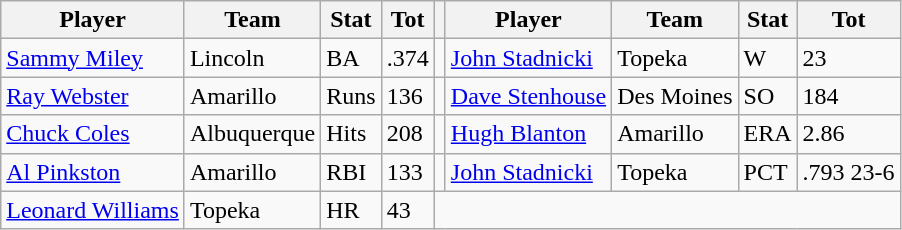<table class="wikitable">
<tr>
<th>Player</th>
<th>Team</th>
<th>Stat</th>
<th>Tot</th>
<th></th>
<th>Player</th>
<th>Team</th>
<th>Stat</th>
<th>Tot</th>
</tr>
<tr>
<td><a href='#'>Sammy Miley</a></td>
<td>Lincoln</td>
<td>BA</td>
<td>.374</td>
<td></td>
<td><a href='#'>John Stadnicki</a></td>
<td>Topeka</td>
<td>W</td>
<td>23</td>
</tr>
<tr>
<td><a href='#'>Ray Webster</a></td>
<td>Amarillo</td>
<td>Runs</td>
<td>136</td>
<td></td>
<td><a href='#'>Dave Stenhouse</a></td>
<td>Des Moines</td>
<td>SO</td>
<td>184</td>
</tr>
<tr>
<td><a href='#'>Chuck Coles</a></td>
<td>Albuquerque</td>
<td>Hits</td>
<td>208</td>
<td></td>
<td><a href='#'>Hugh Blanton</a></td>
<td>Amarillo</td>
<td>ERA</td>
<td>2.86</td>
</tr>
<tr>
<td><a href='#'>Al Pinkston</a></td>
<td>Amarillo</td>
<td>RBI</td>
<td>133</td>
<td></td>
<td><a href='#'>John Stadnicki</a></td>
<td>Topeka</td>
<td>PCT</td>
<td>.793 23-6</td>
</tr>
<tr>
<td><a href='#'>Leonard Williams</a></td>
<td>Topeka</td>
<td>HR</td>
<td>43</td>
</tr>
</table>
